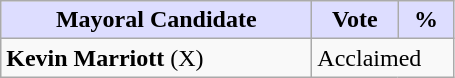<table class="wikitable">
<tr>
<th style="background:#ddf; width:200px;">Mayoral Candidate</th>
<th style="background:#ddf; width:50px;">Vote</th>
<th style="background:#ddf; width:30px;">%</th>
</tr>
<tr>
<td><strong>Kevin Marriott</strong> (X)</td>
<td colspan="2">Acclaimed</td>
</tr>
</table>
